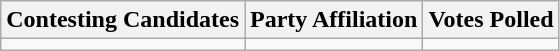<table class="wikitable sortable">
<tr>
<th>Contesting Candidates</th>
<th>Party Affiliation</th>
<th>Votes Polled</th>
</tr>
<tr>
<td></td>
<td></td>
<td></td>
</tr>
</table>
